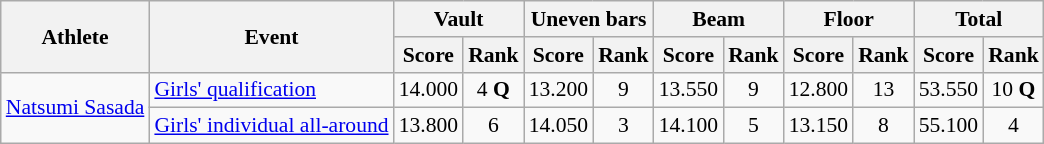<table class="wikitable" border="1" style="font-size:90%">
<tr>
<th rowspan=2>Athlete</th>
<th rowspan=2>Event</th>
<th colspan=2>Vault</th>
<th colspan=2>Uneven bars</th>
<th colspan=2>Beam</th>
<th colspan=2>Floor</th>
<th colspan=2>Total</th>
</tr>
<tr>
<th>Score</th>
<th>Rank</th>
<th>Score</th>
<th>Rank</th>
<th>Score</th>
<th>Rank</th>
<th>Score</th>
<th>Rank</th>
<th>Score</th>
<th>Rank</th>
</tr>
<tr>
<td rowspan=2><a href='#'>Natsumi Sasada</a></td>
<td><a href='#'>Girls' qualification</a></td>
<td align=center>14.000</td>
<td align=center>4 <strong>Q</strong></td>
<td align=center>13.200</td>
<td align=center>9</td>
<td align=center>13.550</td>
<td align=center>9</td>
<td align=center>12.800</td>
<td align=center>13</td>
<td align=center>53.550</td>
<td align=center>10 <strong>Q</strong></td>
</tr>
<tr>
<td><a href='#'>Girls' individual all-around</a></td>
<td align=center>13.800</td>
<td align=center>6</td>
<td align=center>14.050</td>
<td align=center>3</td>
<td align=center>14.100</td>
<td align=center>5</td>
<td align=center>13.150</td>
<td align=center>8</td>
<td align=center>55.100</td>
<td align=center>4</td>
</tr>
</table>
